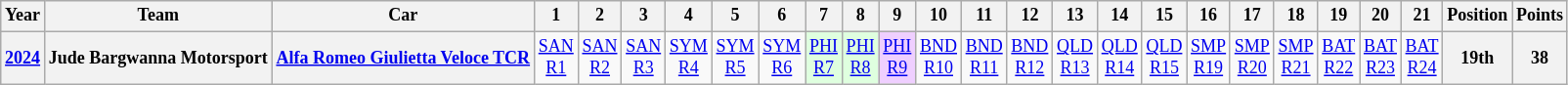<table class="wikitable" style="text-align:center; font-size:75%">
<tr>
<th>Year</th>
<th>Team</th>
<th>Car</th>
<th>1</th>
<th>2</th>
<th>3</th>
<th>4</th>
<th>5</th>
<th>6</th>
<th>7</th>
<th>8</th>
<th>9</th>
<th>10</th>
<th>11</th>
<th>12</th>
<th>13</th>
<th>14</th>
<th>15</th>
<th>16</th>
<th>17</th>
<th>18</th>
<th>19</th>
<th>20</th>
<th>21</th>
<th>Position</th>
<th>Points</th>
</tr>
<tr>
<th><a href='#'>2024</a></th>
<th>Jude Bargwanna Motorsport</th>
<th><a href='#'>Alfa Romeo Giulietta Veloce TCR</a></th>
<td><a href='#'>SAN<br>R1</a></td>
<td><a href='#'>SAN<br>R2</a></td>
<td><a href='#'>SAN<br>R3</a></td>
<td><a href='#'>SYM<br>R4</a></td>
<td><a href='#'>SYM<br>R5</a></td>
<td><a href='#'>SYM<br>R6</a></td>
<td style=background:#dfffdf><a href='#'>PHI<br>R7</a><br></td>
<td style=background:#dfffdf><a href='#'>PHI<br>R8</a><br></td>
<td style=background:#efcfff><a href='#'>PHI<br>R9</a><br></td>
<td><a href='#'>BND<br>R10</a></td>
<td><a href='#'>BND<br>R11</a></td>
<td><a href='#'>BND<br>R12</a></td>
<td><a href='#'>QLD<br>R13</a></td>
<td><a href='#'>QLD<br>R14</a></td>
<td><a href='#'>QLD<br>R15</a></td>
<td><a href='#'>SMP<br>R19</a></td>
<td><a href='#'>SMP<br>R20</a></td>
<td><a href='#'>SMP<br>R21</a></td>
<td><a href='#'>BAT<br>R22</a></td>
<td><a href='#'>BAT<br>R23</a></td>
<td><a href='#'>BAT<br>R24</a></td>
<th>19th</th>
<th>38</th>
</tr>
</table>
